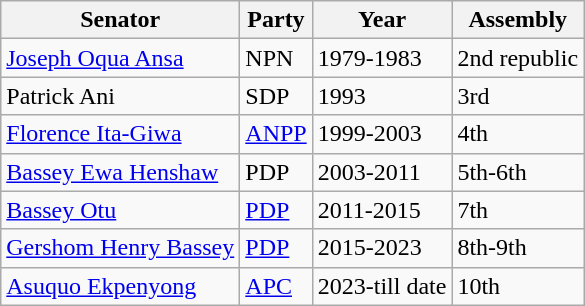<table class="wikitable">
<tr>
<th>Senator</th>
<th>Party</th>
<th>Year</th>
<th>Assembly</th>
</tr>
<tr>
<td><a href='#'>Joseph Oqua Ansa</a></td>
<td>NPN</td>
<td>1979-1983</td>
<td>2nd republic</td>
</tr>
<tr>
<td>Patrick Ani</td>
<td>SDP</td>
<td>1993</td>
<td>3rd</td>
</tr>
<tr>
<td><a href='#'>Florence Ita-Giwa</a></td>
<td><a href='#'>ANPP</a></td>
<td>1999-2003</td>
<td>4th</td>
</tr>
<tr>
<td><a href='#'>Bassey Ewa Henshaw</a></td>
<td>PDP</td>
<td>2003-2011</td>
<td>5th-6th</td>
</tr>
<tr>
<td><a href='#'>Bassey Otu</a></td>
<td><a href='#'>PDP</a></td>
<td>2011-2015</td>
<td>7th</td>
</tr>
<tr>
<td><a href='#'>Gershom Henry Bassey</a></td>
<td><a href='#'>PDP</a></td>
<td>2015-2023</td>
<td>8th-9th</td>
</tr>
<tr>
<td><a href='#'>Asuquo Ekpenyong</a></td>
<td><a href='#'>APC</a></td>
<td>2023-till date</td>
<td>10th</td>
</tr>
</table>
